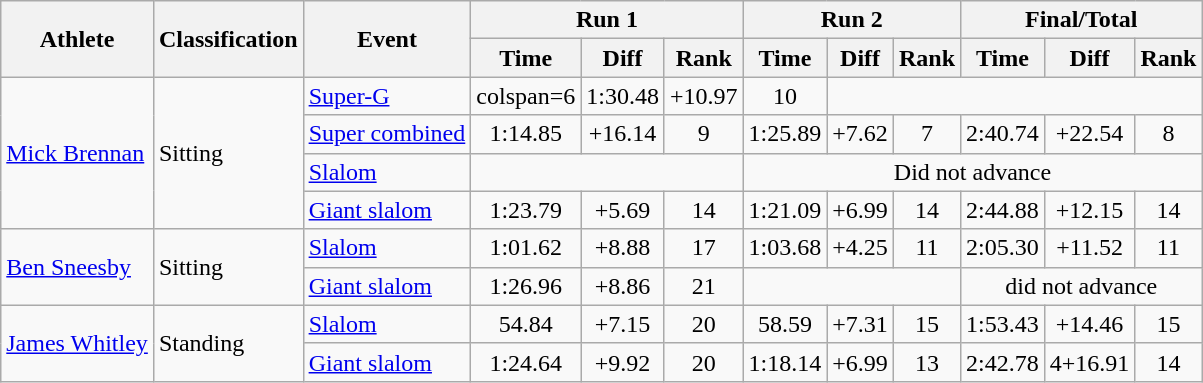<table class="wikitable" style="font-size:100%">
<tr>
<th rowspan="2">Athlete</th>
<th rowspan="2">Classification</th>
<th rowspan="2">Event</th>
<th colspan="3">Run 1</th>
<th colspan="3">Run 2</th>
<th colspan="3">Final/Total</th>
</tr>
<tr>
<th>Time</th>
<th>Diff</th>
<th>Rank</th>
<th>Time</th>
<th>Diff</th>
<th>Rank</th>
<th>Time</th>
<th>Diff</th>
<th>Rank</th>
</tr>
<tr>
<td rowspan=4><a href='#'>Mick Brennan</a></td>
<td rowspan=4>Sitting</td>
<td><a href='#'>Super-G</a></td>
<td>colspan=6 </td>
<td align="center">1:30.48</td>
<td align="center">+10.97</td>
<td align="center">10</td>
</tr>
<tr>
<td><a href='#'>Super combined</a></td>
<td align="center">1:14.85</td>
<td align="center">+16.14</td>
<td align="center">9</td>
<td align="center">1:25.89</td>
<td align="center">+7.62</td>
<td align="center">7</td>
<td align="center">2:40.74</td>
<td align="center">+22.54</td>
<td align="center">8</td>
</tr>
<tr>
<td><a href='#'>Slalom</a></td>
<td align="center" colspan=3></td>
<td align="center" colspan=6>Did not advance</td>
</tr>
<tr>
<td><a href='#'>Giant slalom</a></td>
<td align="center">1:23.79</td>
<td align="center">+5.69</td>
<td align="center">14</td>
<td align="center">1:21.09</td>
<td align="center">+6.99</td>
<td align="center">14</td>
<td align="center">2:44.88</td>
<td align="center">+12.15</td>
<td align="center">14</td>
</tr>
<tr>
<td rowspan=2><a href='#'>Ben Sneesby</a></td>
<td rowspan=2>Sitting</td>
<td><a href='#'>Slalom</a></td>
<td align="center">1:01.62</td>
<td align="center">+8.88</td>
<td align="center">17</td>
<td align="center">1:03.68</td>
<td align="center">+4.25</td>
<td align="center">11</td>
<td align="center">2:05.30</td>
<td align="center">+11.52</td>
<td align="center">11</td>
</tr>
<tr>
<td><a href='#'>Giant slalom</a></td>
<td align="center">1:26.96</td>
<td align="center">+8.86</td>
<td align="center">21</td>
<td align="center" colspan=3></td>
<td align="center" colspan=3>did not advance</td>
</tr>
<tr>
<td rowspan=2><a href='#'>James Whitley</a></td>
<td rowspan=2>Standing</td>
<td><a href='#'>Slalom</a></td>
<td align="center">54.84</td>
<td align="center">+7.15</td>
<td align="center">20</td>
<td align="center">58.59</td>
<td align="center">+7.31</td>
<td align="center">15</td>
<td align="center">1:53.43</td>
<td align="center">+14.46</td>
<td align="center">15</td>
</tr>
<tr>
<td><a href='#'>Giant slalom</a></td>
<td align="center">1:24.64</td>
<td align="center">+9.92</td>
<td align="center">20</td>
<td align="center">1:18.14</td>
<td align="center">+6.99</td>
<td align="center">13</td>
<td align="center">2:42.78</td>
<td align="center">4+16.91</td>
<td align="center">14</td>
</tr>
</table>
